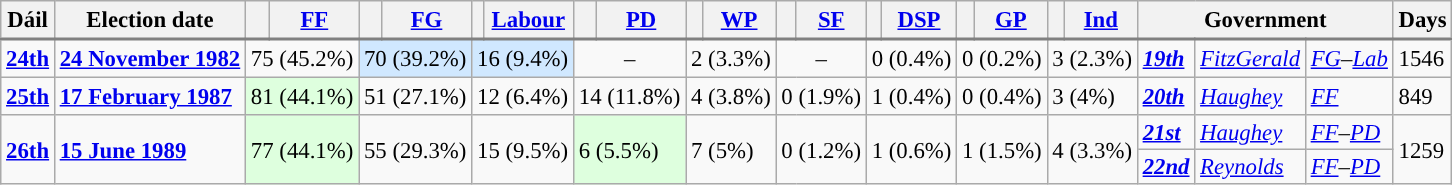<table class="wikitable" style="font-size:95%;">
<tr style="text-align: center; background: #efefefefefef; border-bottom: 2px solid gray;">
<th>Dáil</th>
<th>Election date</th>
<th style="background-color: "></th>
<th><a href='#'>FF</a></th>
<th style="background-color: "></th>
<th><a href='#'>FG</a></th>
<th style="background-color: "></th>
<th><a href='#'>Labour</a></th>
<th style="background-color: "></th>
<th><a href='#'>PD</a></th>
<th style="background-color: "></th>
<th><a href='#'>WP</a></th>
<th style="background-color: "></th>
<th><a href='#'>SF</a></th>
<th style="background-color: "></th>
<th><a href='#'>DSP</a></th>
<th style="background-color: "></th>
<th><a href='#'>GP</a></th>
<th style="background-color: "></th>
<th><a href='#'>Ind</a></th>
<th colspan="3">Government</th>
<th>Days</th>
</tr>
<tr>
<td><strong><a href='#'>24th</a></strong></td>
<td><strong><a href='#'>24 November 1982</a></strong></td>
<td colspan=2>75 (45.2%)</td>
<td colspan=2 style="background-color: #D0E8FF">70 (39.2%)</td>
<td colspan=2 style="background-color: #D0E8FF">16 (9.4%)</td>
<td colspan=2 align=center>–</td>
<td colspan=2>2 (3.3%)</td>
<td colspan=2 align=center>–</td>
<td colspan=2>0 (0.4%)</td>
<td colspan=2>0 (0.2%)</td>
<td colspan=2>3 (2.3%)</td>
<td><a href='#'><strong><em>19th</em></strong></a></td>
<td><em><a href='#'>FitzGerald</a></em></td>
<td><em><a href='#'>FG</a>–<a href='#'>Lab</a></em></td>
<td>1546</td>
</tr>
<tr>
<td><strong><a href='#'>25th</a></strong></td>
<td><strong><a href='#'>17 February 1987</a></strong></td>
<td colspan=2 style="background-color: #DEFFDE">81 (44.1%)</td>
<td colspan=2>51 (27.1%)</td>
<td colspan=2>12 (6.4%)</td>
<td colspan=2>14 (11.8%)</td>
<td colspan=2>4 (3.8%)</td>
<td colspan=2>0 (1.9%)</td>
<td colspan=2>1 (0.4%)</td>
<td colspan=2>0 (0.4%)</td>
<td colspan=2>3 (4%)</td>
<td><a href='#'><strong><em>20th</em></strong></a></td>
<td><em><a href='#'>Haughey</a></em></td>
<td><a href='#'><em>FF</em></a></td>
<td>849</td>
</tr>
<tr style="line-height:16px;">
<td rowspan=2><strong><a href='#'>26th</a></strong></td>
<td rowspan=2><strong><a href='#'>15 June 1989</a></strong></td>
<td rowspan=2 colspan=2 style="background-color: #DEFFDE">77 (44.1%)</td>
<td rowspan=2 colspan=2>55 (29.3%)</td>
<td rowspan=2 colspan=2>15 (9.5%)</td>
<td rowspan=2 colspan=2 style="background-color: #DEFFDE">6 (5.5%)</td>
<td rowspan=2 colspan=2>7 (5%)</td>
<td rowspan=2 colspan=2>0 (1.2%)</td>
<td rowspan=2 colspan=2>1 (0.6%)</td>
<td rowspan=2 colspan=2>1 (1.5%)</td>
<td rowspan=2 colspan=2>4 (3.3%)</td>
<td><a href='#'><strong><em>21st</em></strong></a></td>
<td><em><a href='#'>Haughey</a></em></td>
<td><em><a href='#'>FF</a>–<a href='#'>PD</a></em></td>
<td rowspan=2>1259</td>
</tr>
<tr style="line-height:16px;">
<td><a href='#'><strong><em>22nd</em></strong></a></td>
<td><em><a href='#'>Reynolds</a></em></td>
<td><em><a href='#'>FF</a>–<a href='#'>PD</a></em></td>
</tr>
</table>
